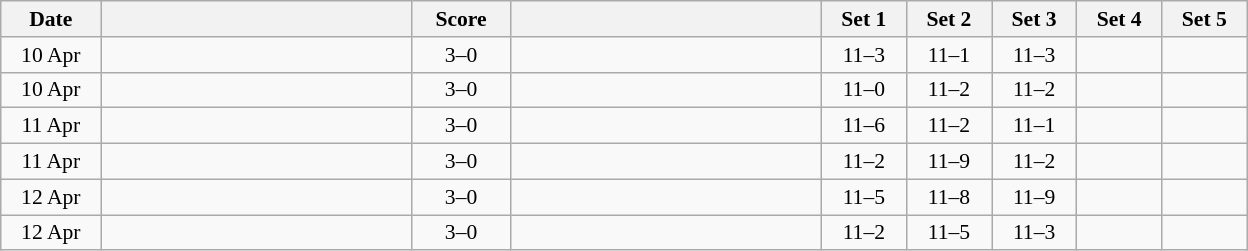<table class="wikitable" style="text-align: center; font-size:90% ">
<tr>
<th width="60">Date</th>
<th align="right" width="200"></th>
<th width="60">Score</th>
<th align="left" width="200"></th>
<th width="50">Set 1</th>
<th width="50">Set 2</th>
<th width="50">Set 3</th>
<th width="50">Set 4</th>
<th width="50">Set 5</th>
</tr>
<tr>
<td>10 Apr</td>
<td align=left><strong></strong></td>
<td align=center>3–0</td>
<td align=left></td>
<td>11–3</td>
<td>11–1</td>
<td>11–3</td>
<td></td>
<td></td>
</tr>
<tr>
<td>10 Apr</td>
<td align=left><strong></strong></td>
<td align=center>3–0</td>
<td align=left></td>
<td>11–0</td>
<td>11–2</td>
<td>11–2</td>
<td></td>
<td></td>
</tr>
<tr>
<td>11 Apr</td>
<td align=left><strong></strong></td>
<td align=center>3–0</td>
<td align=left></td>
<td>11–6</td>
<td>11–2</td>
<td>11–1</td>
<td></td>
<td></td>
</tr>
<tr>
<td>11 Apr</td>
<td align=left><strong></strong></td>
<td align=center>3–0</td>
<td align=left></td>
<td>11–2</td>
<td>11–9</td>
<td>11–2</td>
<td></td>
<td></td>
</tr>
<tr>
<td>12 Apr</td>
<td align=left><strong></strong></td>
<td align=center>3–0</td>
<td align=left></td>
<td>11–5</td>
<td>11–8</td>
<td>11–9</td>
<td></td>
<td></td>
</tr>
<tr>
<td>12 Apr</td>
<td align=left><strong></strong></td>
<td align=center>3–0</td>
<td align=left></td>
<td>11–2</td>
<td>11–5</td>
<td>11–3</td>
<td></td>
<td></td>
</tr>
</table>
